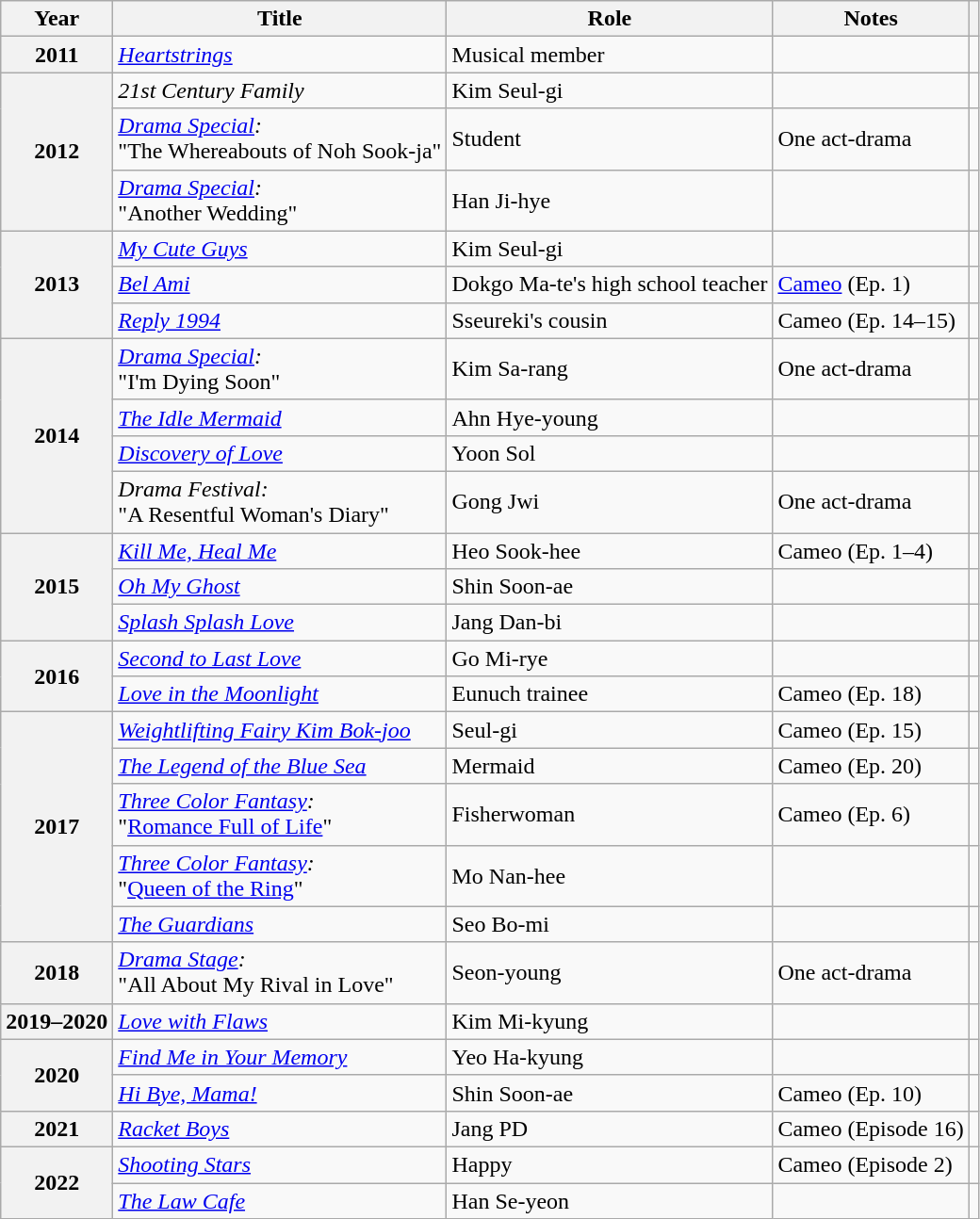<table class="wikitable plainrowheaders">
<tr>
<th scope="col">Year</th>
<th scope="col">Title</th>
<th scope="col">Role</th>
<th scope="col">Notes</th>
<th scope="col" class="unsortable"></th>
</tr>
<tr>
<th scope="row">2011</th>
<td><em><a href='#'>Heartstrings</a></em></td>
<td>Musical member</td>
<td></td>
<td style="text-align:center"></td>
</tr>
<tr>
<th scope="row" rowspan="3">2012</th>
<td><em>21st Century Family</em></td>
<td>Kim Seul-gi</td>
<td></td>
<td style="text-align:center"></td>
</tr>
<tr>
<td><em><a href='#'>Drama Special</a>:</em><br>"The Whereabouts of Noh Sook-ja"</td>
<td>Student</td>
<td>One act-drama</td>
<td style="text-align:center"></td>
</tr>
<tr>
<td><em><a href='#'>Drama Special</a>:</em><br>"Another Wedding"</td>
<td>Han Ji-hye</td>
<td></td>
<td style="text-align:center"></td>
</tr>
<tr>
<th scope="row" rowspan="3">2013</th>
<td><em><a href='#'>My Cute Guys</a></em></td>
<td>Kim Seul-gi</td>
<td></td>
<td style="text-align:center"></td>
</tr>
<tr>
<td><em><a href='#'>Bel Ami</a></em></td>
<td>Dokgo Ma-te's high school teacher</td>
<td><a href='#'>Cameo</a> (Ep. 1)</td>
<td style="text-align:center"></td>
</tr>
<tr>
<td><em><a href='#'>Reply 1994</a></em></td>
<td>Sseureki's cousin</td>
<td>Cameo (Ep. 14–15)</td>
<td style="text-align:center"></td>
</tr>
<tr>
<th scope="row" rowspan="4">2014</th>
<td><em><a href='#'>Drama Special</a>:</em><br>"I'm Dying Soon"</td>
<td>Kim Sa-rang</td>
<td>One act-drama</td>
<td style="text-align:center"></td>
</tr>
<tr>
<td><em><a href='#'>The Idle Mermaid</a></em></td>
<td>Ahn Hye-young</td>
<td></td>
<td style="text-align:center"></td>
</tr>
<tr>
<td><em><a href='#'>Discovery of Love</a></em></td>
<td>Yoon Sol</td>
<td></td>
<td style="text-align:center"></td>
</tr>
<tr>
<td><em>Drama Festival:</em><br>"A Resentful Woman's Diary"</td>
<td>Gong Jwi</td>
<td>One act-drama</td>
<td style="text-align:center"></td>
</tr>
<tr>
<th scope="row" rowspan="3">2015</th>
<td><em><a href='#'>Kill Me, Heal Me</a></em></td>
<td>Heo Sook-hee</td>
<td>Cameo (Ep. 1–4)</td>
<td style="text-align:center"></td>
</tr>
<tr>
<td><em><a href='#'>Oh My Ghost</a></em></td>
<td>Shin Soon-ae</td>
<td></td>
<td style="text-align:center"></td>
</tr>
<tr>
<td><em><a href='#'>Splash Splash Love</a></em></td>
<td>Jang Dan-bi</td>
<td></td>
<td style="text-align:center"></td>
</tr>
<tr>
<th scope="row" rowspan="2">2016</th>
<td><em><a href='#'>Second to Last Love</a></em></td>
<td>Go Mi-rye</td>
<td></td>
<td style="text-align:center"></td>
</tr>
<tr>
<td><em><a href='#'>Love in the Moonlight</a></em></td>
<td>Eunuch trainee</td>
<td>Cameo (Ep. 18)</td>
<td style="text-align:center"></td>
</tr>
<tr>
<th scope="row" rowspan="5">2017</th>
<td><em><a href='#'>Weightlifting Fairy Kim Bok-joo</a></em></td>
<td>Seul-gi</td>
<td>Cameo (Ep. 15)</td>
<td style="text-align:center"></td>
</tr>
<tr>
<td><em><a href='#'>The Legend of the Blue Sea</a></em></td>
<td>Mermaid</td>
<td>Cameo (Ep. 20)</td>
<td style="text-align:center"></td>
</tr>
<tr>
<td><em><a href='#'>Three Color Fantasy</a>:</em><br>"<a href='#'>Romance Full of Life</a>"</td>
<td>Fisherwoman</td>
<td>Cameo (Ep. 6)</td>
<td style="text-align:center"></td>
</tr>
<tr>
<td><em><a href='#'>Three Color Fantasy</a>:</em><br>"<a href='#'>Queen of the Ring</a>"</td>
<td>Mo Nan-hee</td>
<td></td>
<td style="text-align:center"></td>
</tr>
<tr>
<td><em><a href='#'>The Guardians</a></em></td>
<td>Seo Bo-mi</td>
<td></td>
<td style="text-align:center"></td>
</tr>
<tr>
<th scope="row">2018</th>
<td><em><a href='#'>Drama Stage</a>:</em><br>"All About My Rival in Love"</td>
<td>Seon-young</td>
<td>One act-drama</td>
<td style="text-align:center"></td>
</tr>
<tr>
<th scope="row">2019–2020</th>
<td><em><a href='#'>Love with Flaws</a></em></td>
<td>Kim Mi-kyung</td>
<td></td>
<td style="text-align:center"></td>
</tr>
<tr>
<th scope="row" rowspan="2">2020</th>
<td><em><a href='#'>Find Me in Your Memory</a></em></td>
<td>Yeo Ha-kyung</td>
<td></td>
<td style="text-align:center"></td>
</tr>
<tr>
<td><em><a href='#'>Hi Bye, Mama!</a></em></td>
<td>Shin Soon-ae</td>
<td>Cameo (Ep. 10)</td>
<td style="text-align:center"></td>
</tr>
<tr>
<th scope="row">2021</th>
<td><em><a href='#'>Racket Boys</a></em></td>
<td>Jang PD</td>
<td>Cameo (Episode 16)</td>
<td style="text-align:center"></td>
</tr>
<tr>
<th scope="row" rowspan="2">2022</th>
<td><em><a href='#'>Shooting Stars</a></em></td>
<td>Happy</td>
<td>Cameo (Episode 2)</td>
<td style="text-align:center"></td>
</tr>
<tr>
<td><em><a href='#'>The Law Cafe</a></em></td>
<td>Han Se-yeon</td>
<td></td>
<td style="text-align:center"></td>
</tr>
</table>
